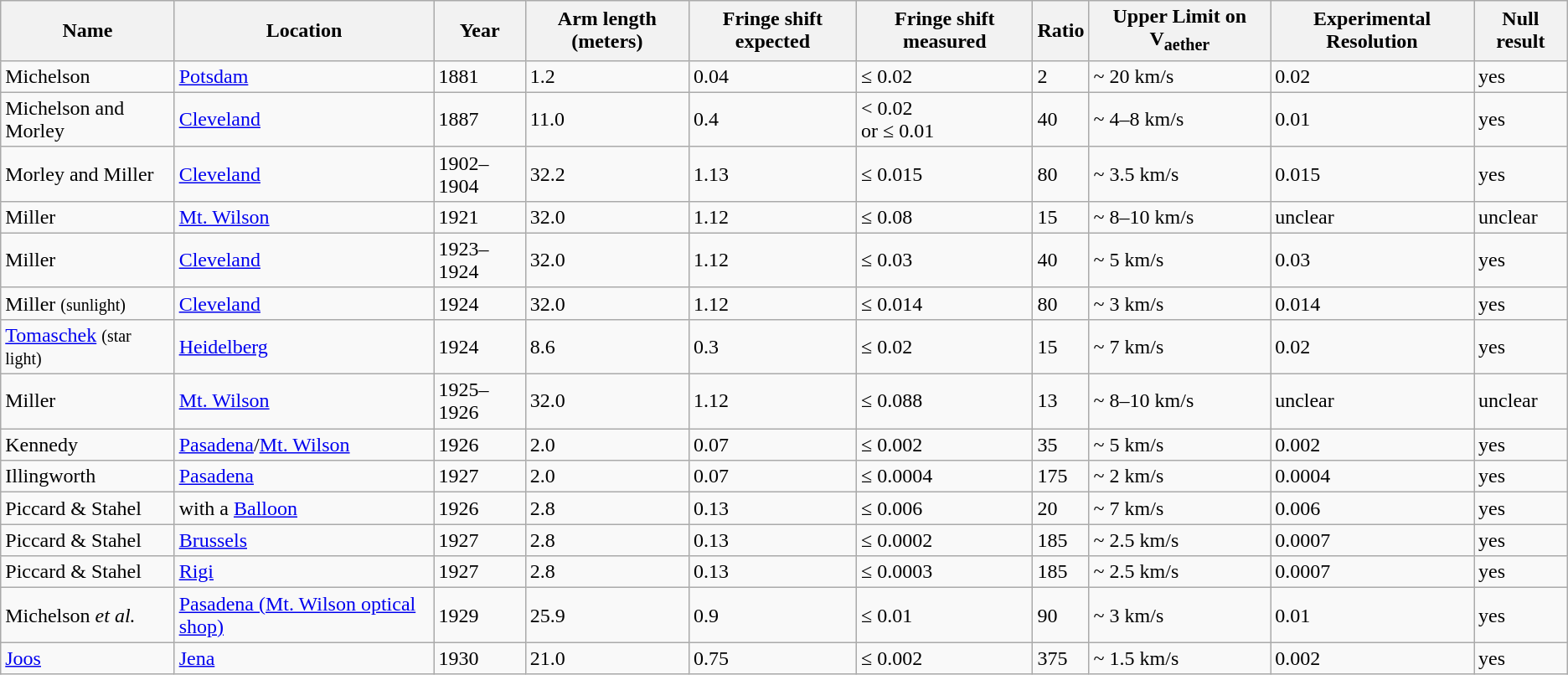<table class="wikitable">
<tr>
<th>Name</th>
<th>Location</th>
<th>Year</th>
<th>Arm length (meters)</th>
<th>Fringe shift expected</th>
<th>Fringe shift measured</th>
<th>Ratio</th>
<th>Upper Limit on V<sub>aether</sub></th>
<th>Experimental Resolution</th>
<th>Null result</th>
</tr>
<tr>
<td>Michelson</td>
<td><a href='#'>Potsdam</a></td>
<td>1881</td>
<td>1.2</td>
<td>0.04</td>
<td>≤ 0.02</td>
<td>2</td>
<td>~ 20 km/s</td>
<td>0.02</td>
<td> yes</td>
</tr>
<tr>
<td>Michelson and Morley</td>
<td><a href='#'>Cleveland</a></td>
<td>1887</td>
<td>11.0</td>
<td>0.4</td>
<td>< 0.02<br>or ≤ 0.01</td>
<td>40</td>
<td>~ 4–8 km/s</td>
<td>0.01</td>
<td> yes</td>
</tr>
<tr>
<td>Morley and Miller</td>
<td><a href='#'>Cleveland</a></td>
<td>1902–1904</td>
<td>32.2</td>
<td>1.13</td>
<td>≤ 0.015</td>
<td>80</td>
<td>~ 3.5 km/s</td>
<td>0.015</td>
<td>yes</td>
</tr>
<tr>
<td>Miller</td>
<td><a href='#'>Mt. Wilson</a></td>
<td>1921</td>
<td>32.0</td>
<td>1.12</td>
<td>≤ 0.08</td>
<td>15</td>
<td>~ 8–10 km/s</td>
<td>unclear</td>
<td>unclear</td>
</tr>
<tr>
<td>Miller</td>
<td><a href='#'>Cleveland</a></td>
<td>1923–1924</td>
<td>32.0</td>
<td>1.12</td>
<td>≤ 0.03</td>
<td>40</td>
<td>~ 5 km/s</td>
<td>0.03</td>
<td>yes</td>
</tr>
<tr>
<td>Miller <small>(sunlight)</small></td>
<td><a href='#'>Cleveland</a></td>
<td>1924</td>
<td>32.0</td>
<td>1.12</td>
<td>≤ 0.014</td>
<td>80</td>
<td>~ 3 km/s</td>
<td>0.014</td>
<td>yes</td>
</tr>
<tr>
<td><a href='#'>Tomaschek</a> <small>(star light)</small></td>
<td><a href='#'>Heidelberg</a></td>
<td>1924</td>
<td>8.6</td>
<td>0.3</td>
<td>≤ 0.02</td>
<td>15</td>
<td>~ 7 km/s</td>
<td>0.02</td>
<td>yes</td>
</tr>
<tr>
<td>Miller</td>
<td><a href='#'>Mt. Wilson</a></td>
<td>1925–1926</td>
<td>32.0</td>
<td>1.12</td>
<td>≤ 0.088</td>
<td>13</td>
<td>~ 8–10 km/s</td>
<td>unclear</td>
<td>unclear</td>
</tr>
<tr>
<td>Kennedy</td>
<td><a href='#'>Pasadena</a>/<a href='#'>Mt. Wilson</a></td>
<td>1926</td>
<td>2.0</td>
<td>0.07</td>
<td>≤ 0.002</td>
<td>35</td>
<td>~ 5 km/s</td>
<td>0.002</td>
<td>yes</td>
</tr>
<tr>
<td>Illingworth</td>
<td><a href='#'>Pasadena</a></td>
<td>1927</td>
<td>2.0</td>
<td>0.07</td>
<td>≤ 0.0004</td>
<td>175</td>
<td>~ 2 km/s</td>
<td>0.0004</td>
<td>yes</td>
</tr>
<tr>
<td>Piccard & Stahel</td>
<td>with a <a href='#'>Balloon</a></td>
<td>1926</td>
<td>2.8</td>
<td>0.13</td>
<td>≤ 0.006</td>
<td>20</td>
<td>~ 7 km/s</td>
<td>0.006</td>
<td>yes</td>
</tr>
<tr>
<td>Piccard & Stahel</td>
<td><a href='#'>Brussels</a></td>
<td>1927</td>
<td>2.8</td>
<td>0.13</td>
<td>≤ 0.0002</td>
<td>185</td>
<td>~ 2.5 km/s</td>
<td>0.0007</td>
<td>yes</td>
</tr>
<tr>
<td>Piccard & Stahel</td>
<td><a href='#'>Rigi</a></td>
<td>1927</td>
<td>2.8</td>
<td>0.13</td>
<td>≤ 0.0003</td>
<td>185</td>
<td>~ 2.5 km/s</td>
<td>0.0007</td>
<td>yes</td>
</tr>
<tr>
<td>Michelson <em>et al.</em></td>
<td><a href='#'>Pasadena (Mt. Wilson optical shop)</a></td>
<td>1929</td>
<td>25.9</td>
<td>0.9</td>
<td>≤ 0.01</td>
<td>90</td>
<td>~ 3 km/s</td>
<td>0.01</td>
<td>yes</td>
</tr>
<tr>
<td><a href='#'>Joos</a></td>
<td><a href='#'>Jena</a></td>
<td>1930</td>
<td>21.0</td>
<td>0.75</td>
<td>≤ 0.002</td>
<td>375</td>
<td>~ 1.5 km/s</td>
<td>0.002</td>
<td>yes</td>
</tr>
</table>
